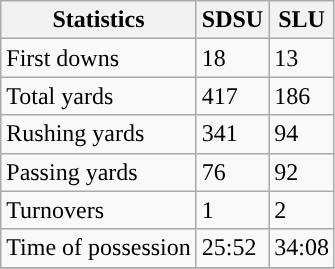<table class="wikitable">
<tr>
<th>Statistics</th>
<th>SDSU</th>
<th>SLU</th>
</tr>
<tr>
<td>First downs</td>
<td>18</td>
<td>13</td>
</tr>
<tr>
<td>Total yards</td>
<td>417</td>
<td>186</td>
</tr>
<tr>
<td>Rushing yards</td>
<td>341</td>
<td>94</td>
</tr>
<tr>
<td>Passing yards</td>
<td>76</td>
<td>92</td>
</tr>
<tr>
<td>Turnovers</td>
<td>1</td>
<td>2</td>
</tr>
<tr>
<td>Time of possession</td>
<td>25:52</td>
<td>34:08</td>
</tr>
<tr>
</tr>
</table>
